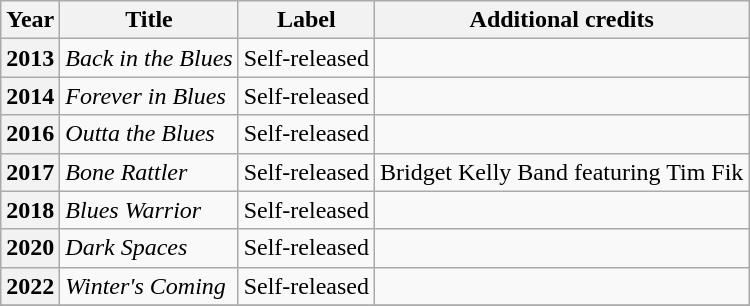<table class="sortable wikitable">
<tr>
<th>Year</th>
<th>Title</th>
<th>Label</th>
<th>Additional credits</th>
</tr>
<tr>
<th>2013</th>
<td><em>Back in the Blues</em></td>
<td>Self-released</td>
<td></td>
</tr>
<tr>
<th>2014</th>
<td><em>Forever in Blues</em></td>
<td>Self-released</td>
<td></td>
</tr>
<tr>
<th>2016</th>
<td><em>Outta the Blues</em></td>
<td>Self-released</td>
<td></td>
</tr>
<tr>
<th>2017</th>
<td><em>Bone Rattler</em></td>
<td>Self-released</td>
<td>Bridget Kelly Band featuring Tim Fik</td>
</tr>
<tr>
<th>2018</th>
<td><em>Blues Warrior</em></td>
<td>Self-released</td>
<td></td>
</tr>
<tr>
<th>2020</th>
<td><em>Dark Spaces</em></td>
<td>Self-released</td>
<td></td>
</tr>
<tr>
<th>2022</th>
<td><em>Winter's Coming</em></td>
<td>Self-released</td>
<td></td>
</tr>
<tr>
</tr>
</table>
